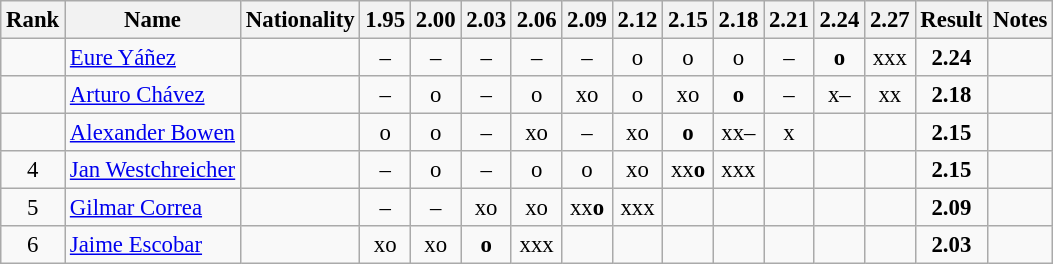<table class="wikitable sortable" style="text-align:center;font-size:95%">
<tr>
<th>Rank</th>
<th>Name</th>
<th>Nationality</th>
<th>1.95</th>
<th>2.00</th>
<th>2.03</th>
<th>2.06</th>
<th>2.09</th>
<th>2.12</th>
<th>2.15</th>
<th>2.18</th>
<th>2.21</th>
<th>2.24</th>
<th>2.27</th>
<th>Result</th>
<th>Notes</th>
</tr>
<tr>
<td></td>
<td align=left><a href='#'>Eure Yáñez</a></td>
<td align=left></td>
<td>–</td>
<td>–</td>
<td>–</td>
<td>–</td>
<td>–</td>
<td>o</td>
<td>o</td>
<td>o</td>
<td>–</td>
<td><strong>o</strong></td>
<td>xxx</td>
<td><strong>2.24</strong></td>
<td></td>
</tr>
<tr>
<td></td>
<td align=left><a href='#'>Arturo Chávez</a></td>
<td align=left></td>
<td>–</td>
<td>o</td>
<td>–</td>
<td>o</td>
<td>xo</td>
<td>o</td>
<td>xo</td>
<td><strong>o</strong></td>
<td>–</td>
<td>x–</td>
<td>xx</td>
<td><strong>2.18</strong></td>
<td></td>
</tr>
<tr>
<td></td>
<td align=left><a href='#'>Alexander Bowen</a></td>
<td align=left></td>
<td>o</td>
<td>o</td>
<td>–</td>
<td>xo</td>
<td>–</td>
<td>xo</td>
<td><strong>o</strong></td>
<td>xx–</td>
<td>x</td>
<td></td>
<td></td>
<td><strong>2.15</strong></td>
<td></td>
</tr>
<tr>
<td>4</td>
<td align=left><a href='#'>Jan Westchreicher</a></td>
<td align=left></td>
<td>–</td>
<td>o</td>
<td>–</td>
<td>o</td>
<td>o</td>
<td>xo</td>
<td>xx<strong>o</strong></td>
<td>xxx</td>
<td></td>
<td></td>
<td></td>
<td><strong>2.15</strong></td>
<td></td>
</tr>
<tr>
<td>5</td>
<td align=left><a href='#'>Gilmar Correa</a></td>
<td align=left></td>
<td>–</td>
<td>–</td>
<td>xo</td>
<td>xo</td>
<td>xx<strong>o</strong></td>
<td>xxx</td>
<td></td>
<td></td>
<td></td>
<td></td>
<td></td>
<td><strong>2.09</strong></td>
<td></td>
</tr>
<tr>
<td>6</td>
<td align=left><a href='#'>Jaime Escobar</a></td>
<td align=left></td>
<td>xo</td>
<td>xo</td>
<td><strong>o</strong></td>
<td>xxx</td>
<td></td>
<td></td>
<td></td>
<td></td>
<td></td>
<td></td>
<td></td>
<td><strong>2.03</strong></td>
<td></td>
</tr>
</table>
